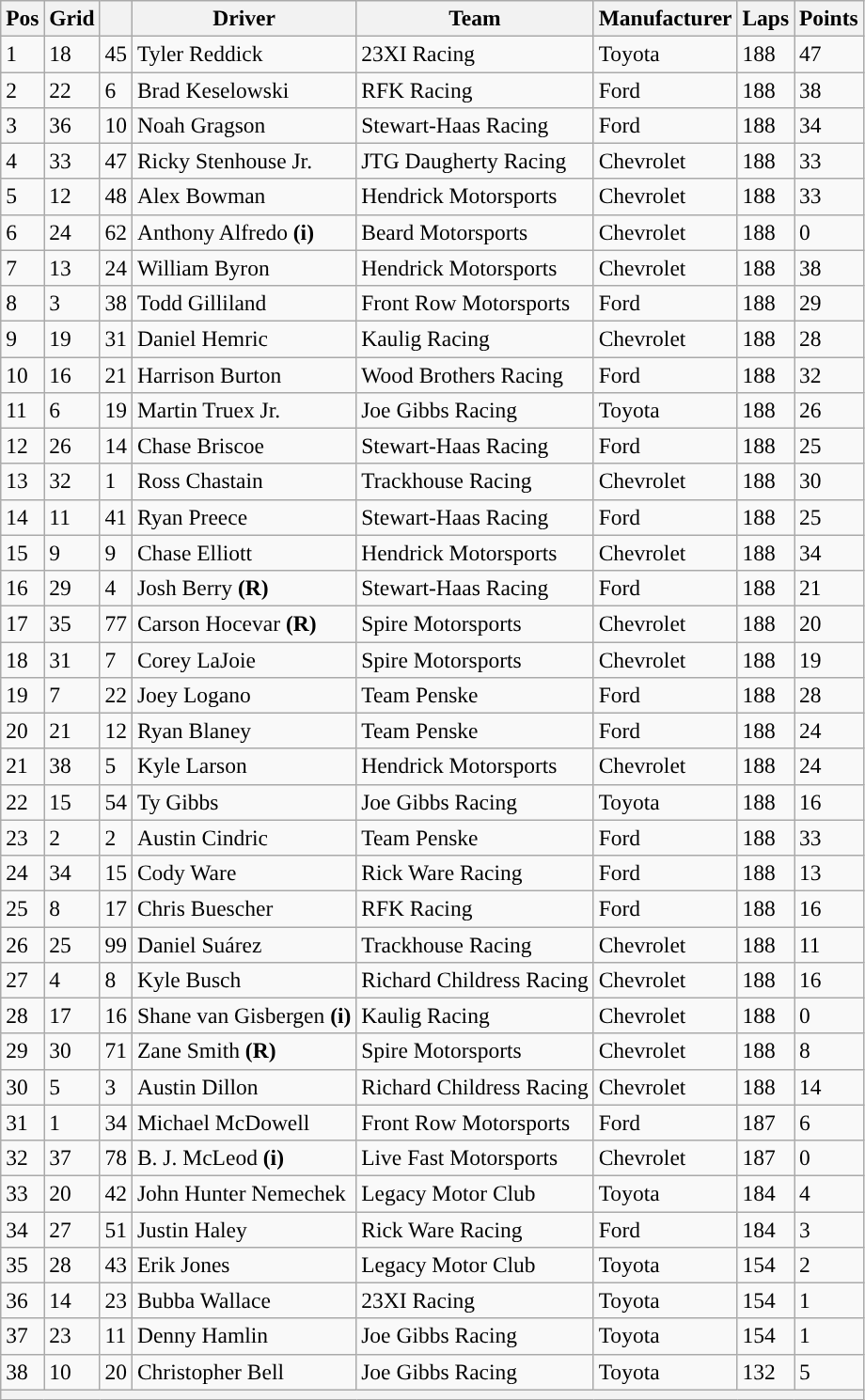<table class="wikitable" style="font-size:98%">
<tr>
<th>Pos</th>
<th>Grid</th>
<th></th>
<th>Driver</th>
<th>Team</th>
<th>Manufacturer</th>
<th>Laps</th>
<th>Points</th>
</tr>
<tr>
<td>1</td>
<td>18</td>
<td>45</td>
<td>Tyler Reddick</td>
<td>23XI Racing</td>
<td>Toyota</td>
<td>188</td>
<td>47</td>
</tr>
<tr>
<td>2</td>
<td>22</td>
<td>6</td>
<td>Brad Keselowski</td>
<td>RFK Racing</td>
<td>Ford</td>
<td>188</td>
<td>38</td>
</tr>
<tr>
<td>3</td>
<td>36</td>
<td>10</td>
<td>Noah Gragson</td>
<td>Stewart-Haas Racing</td>
<td>Ford</td>
<td>188</td>
<td>34</td>
</tr>
<tr>
<td>4</td>
<td>33</td>
<td>47</td>
<td>Ricky Stenhouse Jr.</td>
<td>JTG Daugherty Racing</td>
<td>Chevrolet</td>
<td>188</td>
<td>33</td>
</tr>
<tr>
<td>5</td>
<td>12</td>
<td>48</td>
<td>Alex Bowman</td>
<td>Hendrick Motorsports</td>
<td>Chevrolet</td>
<td>188</td>
<td>33</td>
</tr>
<tr>
<td>6</td>
<td>24</td>
<td>62</td>
<td>Anthony Alfredo <strong>(i)</strong></td>
<td>Beard Motorsports</td>
<td>Chevrolet</td>
<td>188</td>
<td>0</td>
</tr>
<tr>
<td>7</td>
<td>13</td>
<td>24</td>
<td>William Byron</td>
<td>Hendrick Motorsports</td>
<td>Chevrolet</td>
<td>188</td>
<td>38</td>
</tr>
<tr>
<td>8</td>
<td>3</td>
<td>38</td>
<td>Todd Gilliland</td>
<td>Front Row Motorsports</td>
<td>Ford</td>
<td>188</td>
<td>29</td>
</tr>
<tr>
<td>9</td>
<td>19</td>
<td>31</td>
<td>Daniel Hemric</td>
<td>Kaulig Racing</td>
<td>Chevrolet</td>
<td>188</td>
<td>28</td>
</tr>
<tr>
<td>10</td>
<td>16</td>
<td>21</td>
<td>Harrison Burton</td>
<td>Wood Brothers Racing</td>
<td>Ford</td>
<td>188</td>
<td>32</td>
</tr>
<tr>
<td>11</td>
<td>6</td>
<td>19</td>
<td>Martin Truex Jr.</td>
<td>Joe Gibbs Racing</td>
<td>Toyota</td>
<td>188</td>
<td>26</td>
</tr>
<tr>
<td>12</td>
<td>26</td>
<td>14</td>
<td>Chase Briscoe</td>
<td>Stewart-Haas Racing</td>
<td>Ford</td>
<td>188</td>
<td>25</td>
</tr>
<tr>
<td>13</td>
<td>32</td>
<td>1</td>
<td>Ross Chastain</td>
<td>Trackhouse Racing</td>
<td>Chevrolet</td>
<td>188</td>
<td>30</td>
</tr>
<tr>
<td>14</td>
<td>11</td>
<td>41</td>
<td>Ryan Preece</td>
<td>Stewart-Haas Racing</td>
<td>Ford</td>
<td>188</td>
<td>25</td>
</tr>
<tr>
<td>15</td>
<td>9</td>
<td>9</td>
<td>Chase Elliott</td>
<td>Hendrick Motorsports</td>
<td>Chevrolet</td>
<td>188</td>
<td>34</td>
</tr>
<tr>
<td>16</td>
<td>29</td>
<td>4</td>
<td>Josh Berry <strong>(R)</strong></td>
<td>Stewart-Haas Racing</td>
<td>Ford</td>
<td>188</td>
<td>21</td>
</tr>
<tr>
<td>17</td>
<td>35</td>
<td>77</td>
<td>Carson Hocevar <strong>(R)</strong></td>
<td>Spire Motorsports</td>
<td>Chevrolet</td>
<td>188</td>
<td>20</td>
</tr>
<tr>
<td>18</td>
<td>31</td>
<td>7</td>
<td>Corey LaJoie</td>
<td>Spire Motorsports</td>
<td>Chevrolet</td>
<td>188</td>
<td>19</td>
</tr>
<tr>
<td>19</td>
<td>7</td>
<td>22</td>
<td>Joey Logano</td>
<td>Team Penske</td>
<td>Ford</td>
<td>188</td>
<td>28</td>
</tr>
<tr>
<td>20</td>
<td>21</td>
<td>12</td>
<td>Ryan Blaney</td>
<td>Team Penske</td>
<td>Ford</td>
<td>188</td>
<td>24</td>
</tr>
<tr>
<td>21</td>
<td>38</td>
<td>5</td>
<td>Kyle Larson</td>
<td>Hendrick Motorsports</td>
<td>Chevrolet</td>
<td>188</td>
<td>24</td>
</tr>
<tr>
<td>22</td>
<td>15</td>
<td>54</td>
<td>Ty Gibbs</td>
<td>Joe Gibbs Racing</td>
<td>Toyota</td>
<td>188</td>
<td>16</td>
</tr>
<tr>
<td>23</td>
<td>2</td>
<td>2</td>
<td>Austin Cindric</td>
<td>Team Penske</td>
<td>Ford</td>
<td>188</td>
<td>33</td>
</tr>
<tr>
<td>24</td>
<td>34</td>
<td>15</td>
<td>Cody Ware</td>
<td>Rick Ware Racing</td>
<td>Ford</td>
<td>188</td>
<td>13</td>
</tr>
<tr>
<td>25</td>
<td>8</td>
<td>17</td>
<td>Chris Buescher</td>
<td>RFK Racing</td>
<td>Ford</td>
<td>188</td>
<td>16</td>
</tr>
<tr>
<td>26</td>
<td>25</td>
<td>99</td>
<td>Daniel Suárez</td>
<td>Trackhouse Racing</td>
<td>Chevrolet</td>
<td>188</td>
<td>11</td>
</tr>
<tr>
<td>27</td>
<td>4</td>
<td>8</td>
<td>Kyle Busch</td>
<td>Richard Childress Racing</td>
<td>Chevrolet</td>
<td>188</td>
<td>16</td>
</tr>
<tr>
<td>28</td>
<td>17</td>
<td>16</td>
<td>Shane van Gisbergen <strong>(i)</strong></td>
<td>Kaulig Racing</td>
<td>Chevrolet</td>
<td>188</td>
<td>0</td>
</tr>
<tr>
<td>29</td>
<td>30</td>
<td>71</td>
<td>Zane Smith <strong>(R)</strong></td>
<td>Spire Motorsports</td>
<td>Chevrolet</td>
<td>188</td>
<td>8</td>
</tr>
<tr>
<td>30</td>
<td>5</td>
<td>3</td>
<td>Austin Dillon</td>
<td>Richard Childress Racing</td>
<td>Chevrolet</td>
<td>188</td>
<td>14</td>
</tr>
<tr>
<td>31</td>
<td>1</td>
<td>34</td>
<td>Michael McDowell</td>
<td>Front Row Motorsports</td>
<td>Ford</td>
<td>187</td>
<td>6</td>
</tr>
<tr>
<td>32</td>
<td>37</td>
<td>78</td>
<td>B. J. McLeod <strong>(i)</strong></td>
<td>Live Fast Motorsports</td>
<td>Chevrolet</td>
<td>187</td>
<td>0</td>
</tr>
<tr>
<td>33</td>
<td>20</td>
<td>42</td>
<td>John Hunter Nemechek</td>
<td>Legacy Motor Club</td>
<td>Toyota</td>
<td>184</td>
<td>4</td>
</tr>
<tr>
<td>34</td>
<td>27</td>
<td>51</td>
<td>Justin Haley</td>
<td>Rick Ware Racing</td>
<td>Ford</td>
<td>184</td>
<td>3</td>
</tr>
<tr>
<td>35</td>
<td>28</td>
<td>43</td>
<td>Erik Jones</td>
<td>Legacy Motor Club</td>
<td>Toyota</td>
<td>154</td>
<td>2</td>
</tr>
<tr>
<td>36</td>
<td>14</td>
<td>23</td>
<td>Bubba Wallace</td>
<td>23XI Racing</td>
<td>Toyota</td>
<td>154</td>
<td>1</td>
</tr>
<tr>
<td>37</td>
<td>23</td>
<td>11</td>
<td>Denny Hamlin</td>
<td>Joe Gibbs Racing</td>
<td>Toyota</td>
<td>154</td>
<td>1</td>
</tr>
<tr>
<td>38</td>
<td>10</td>
<td>20</td>
<td>Christopher Bell</td>
<td>Joe Gibbs Racing</td>
<td>Toyota</td>
<td>132</td>
<td>5</td>
</tr>
<tr>
<th colspan="8"></th>
</tr>
</table>
